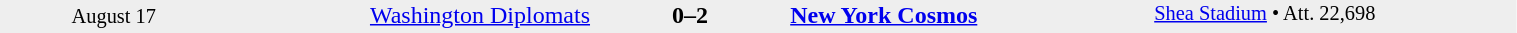<table style="width:80%; background:#eee;" cellspacing="0">
<tr>
<td rowspan="3" style="text-align:center; font-size:85%; width:15%;">August 17</td>
<td style="width:24%; text-align:right;"><a href='#'>Washington Diplomats</a></td>
<td style="text-align:center; width:13%;"><strong>0–2</strong></td>
<td width=24%><strong><a href='#'>New York Cosmos</a></strong></td>
<td rowspan="3" style="font-size:85%; vertical-align:top;"><a href='#'>Shea Stadium</a> • Att. 22,698</td>
</tr>
<tr style=font-size:85%>
<td align=right valign=top></td>
<td valign=top></td>
<td align=left valign=top></td>
</tr>
</table>
